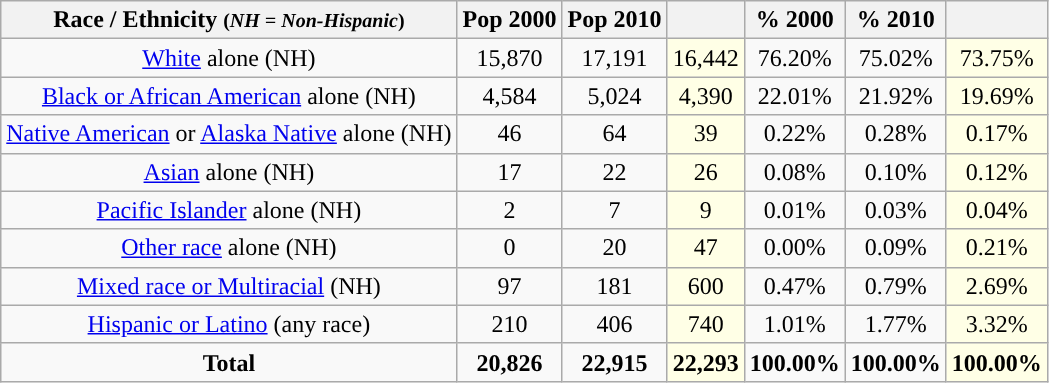<table class="wikitable" style="text-align:center;">
<tr>
<th>Race / Ethnicity <small>(<em>NH = Non-Hispanic</em>)</small></th>
<th>Pop 2000</th>
<th>Pop 2010</th>
<th></th>
<th>% 2000</th>
<th>% 2010</th>
<th></th>
</tr>
<tr>
<td><a href='#'>White</a> alone (NH)</td>
<td>15,870</td>
<td>17,191</td>
<td style='background: #ffffe6;'>16,442</td>
<td>76.20%</td>
<td>75.02%</td>
<td style='background: #ffffe6;'>73.75%</td>
</tr>
<tr>
<td><a href='#'>Black or African American</a> alone (NH)</td>
<td>4,584</td>
<td>5,024</td>
<td style='background: #ffffe6;'>4,390</td>
<td>22.01%</td>
<td>21.92%</td>
<td style='background: #ffffe6;'>19.69%</td>
</tr>
<tr>
<td><a href='#'>Native American</a> or <a href='#'>Alaska Native</a> alone (NH)</td>
<td>46</td>
<td>64</td>
<td style='background: #ffffe6;'>39</td>
<td>0.22%</td>
<td>0.28%</td>
<td style='background: #ffffe6;'>0.17%</td>
</tr>
<tr>
<td><a href='#'>Asian</a> alone (NH)</td>
<td>17</td>
<td>22</td>
<td style='background: #ffffe6;'>26</td>
<td>0.08%</td>
<td>0.10%</td>
<td style='background: #ffffe6;'>0.12%</td>
</tr>
<tr>
<td><a href='#'>Pacific Islander</a> alone (NH)</td>
<td>2</td>
<td>7</td>
<td style='background: #ffffe6;'>9</td>
<td>0.01%</td>
<td>0.03%</td>
<td style='background: #ffffe6;'>0.04%</td>
</tr>
<tr>
<td><a href='#'>Other race</a> alone (NH)</td>
<td>0</td>
<td>20</td>
<td style='background: #ffffe6;'>47</td>
<td>0.00%</td>
<td>0.09%</td>
<td style='background: #ffffe6;'>0.21%</td>
</tr>
<tr>
<td><a href='#'>Mixed race or Multiracial</a> (NH)</td>
<td>97</td>
<td>181</td>
<td style='background: #ffffe6;'>600</td>
<td>0.47%</td>
<td>0.79%</td>
<td style='background: #ffffe6;'>2.69%</td>
</tr>
<tr>
<td><a href='#'>Hispanic or Latino</a> (any race)</td>
<td>210</td>
<td>406</td>
<td style='background: #ffffe6;'>740</td>
<td>1.01%</td>
<td>1.77%</td>
<td style='background: #ffffe6;'>3.32%</td>
</tr>
<tr>
<td><strong>Total</strong></td>
<td><strong>20,826</strong></td>
<td><strong>22,915</strong></td>
<td style='background: #ffffe6;'><strong>22,293</strong></td>
<td><strong>100.00%</strong></td>
<td><strong>100.00%</strong></td>
<td style='background: #ffffe6;'><strong>100.00%</strong></td>
</tr>
</table>
